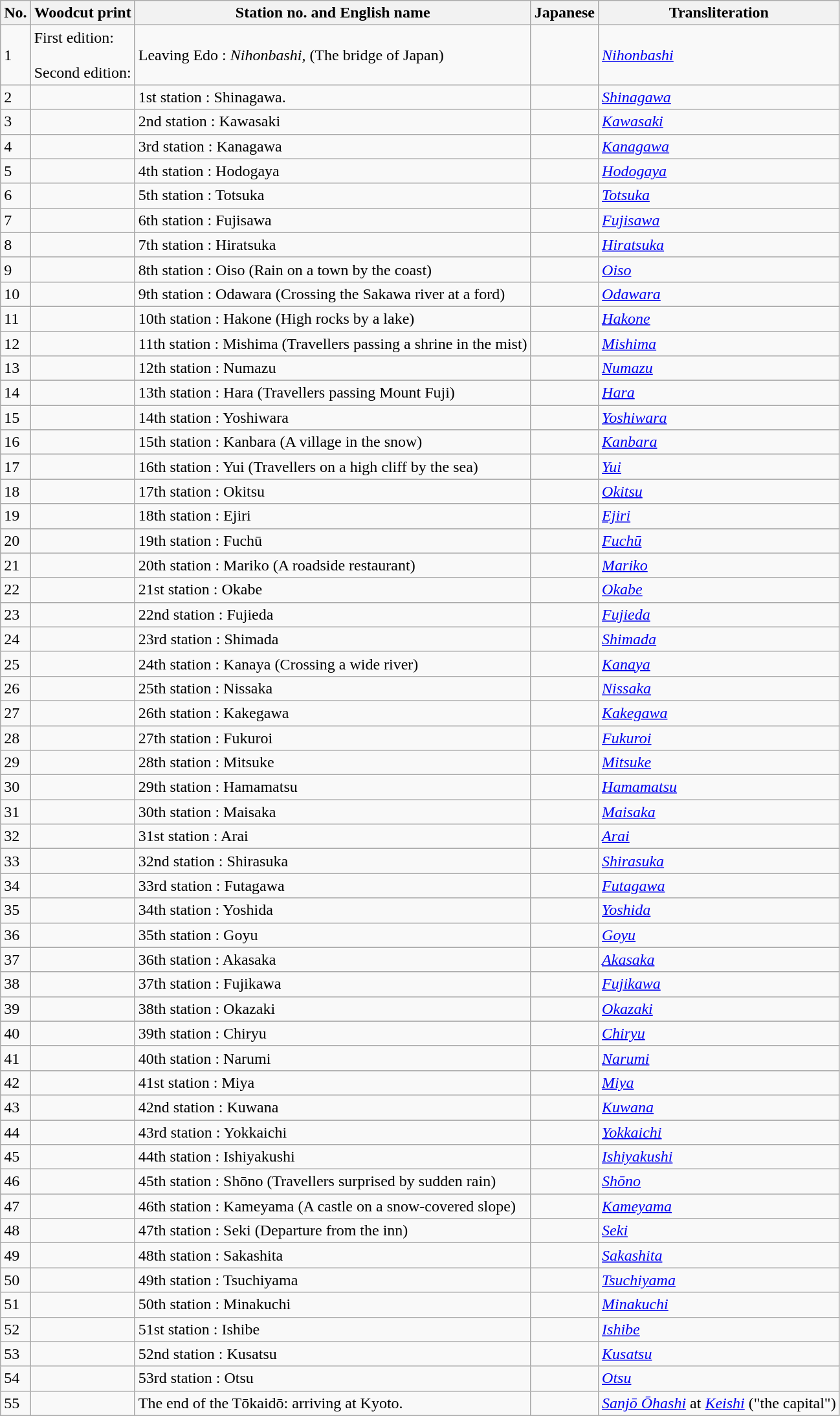<table class="wikitable">
<tr>
<th>No.</th>
<th>Woodcut print</th>
<th>Station no. and English name</th>
<th>Japanese</th>
<th>Transliteration</th>
</tr>
<tr>
<td>1</td>
<td>First edition:<br><br>Second edition:<br></td>
<td>Leaving Edo : <em>Nihonbashi</em>, (The bridge of Japan)</td>
<td></td>
<td><em><a href='#'>Nihonbashi</a></em></td>
</tr>
<tr>
<td>2</td>
<td></td>
<td>1st station : Shinagawa.</td>
<td></td>
<td><em><a href='#'>Shinagawa</a></em></td>
</tr>
<tr>
<td>3</td>
<td></td>
<td>2nd station : Kawasaki</td>
<td></td>
<td><em><a href='#'>Kawasaki</a></em></td>
</tr>
<tr>
<td>4</td>
<td></td>
<td>3rd station : Kanagawa</td>
<td></td>
<td><em><a href='#'>Kanagawa</a></em></td>
</tr>
<tr>
<td>5</td>
<td></td>
<td>4th station : Hodogaya</td>
<td></td>
<td><em><a href='#'>Hodogaya</a></em></td>
</tr>
<tr>
<td>6</td>
<td></td>
<td>5th station : Totsuka</td>
<td></td>
<td><em><a href='#'>Totsuka</a></em></td>
</tr>
<tr>
<td>7</td>
<td></td>
<td>6th station : Fujisawa</td>
<td></td>
<td><em><a href='#'>Fujisawa</a></em></td>
</tr>
<tr>
<td>8</td>
<td></td>
<td>7th station : Hiratsuka</td>
<td></td>
<td><em><a href='#'>Hiratsuka</a></em></td>
</tr>
<tr>
<td>9</td>
<td></td>
<td>8th station : Oiso (Rain on a town by the coast)</td>
<td></td>
<td><em><a href='#'>Oiso</a></em></td>
</tr>
<tr>
<td>10</td>
<td></td>
<td>9th station : Odawara (Crossing the Sakawa river at a ford)</td>
<td></td>
<td><em><a href='#'>Odawara</a></em></td>
</tr>
<tr>
<td>11</td>
<td></td>
<td>10th station : Hakone (High rocks by a lake)</td>
<td></td>
<td><em><a href='#'>Hakone</a></em></td>
</tr>
<tr>
<td>12</td>
<td></td>
<td>11th station : Mishima (Travellers passing a shrine in the mist)</td>
<td></td>
<td><em><a href='#'>Mishima</a></em></td>
</tr>
<tr>
<td>13</td>
<td></td>
<td>12th station : Numazu</td>
<td></td>
<td><em><a href='#'>Numazu</a></em></td>
</tr>
<tr>
<td>14</td>
<td></td>
<td>13th station : Hara (Travellers passing Mount Fuji)</td>
<td></td>
<td><em><a href='#'>Hara</a></em></td>
</tr>
<tr>
<td>15</td>
<td></td>
<td>14th station : Yoshiwara</td>
<td></td>
<td><em><a href='#'>Yoshiwara</a></em></td>
</tr>
<tr>
<td>16</td>
<td></td>
<td>15th station : Kanbara (A village in the snow)</td>
<td></td>
<td><em><a href='#'>Kanbara</a></em></td>
</tr>
<tr>
<td>17</td>
<td></td>
<td>16th station : Yui (Travellers on a high cliff by the sea)</td>
<td></td>
<td><em><a href='#'>Yui</a></em></td>
</tr>
<tr>
<td>18</td>
<td></td>
<td>17th station : Okitsu</td>
<td></td>
<td><em><a href='#'>Okitsu</a></em></td>
</tr>
<tr>
<td>19</td>
<td></td>
<td>18th station : Ejiri</td>
<td></td>
<td><em><a href='#'>Ejiri</a></em></td>
</tr>
<tr>
<td>20</td>
<td></td>
<td>19th station : Fuchū</td>
<td></td>
<td><em><a href='#'>Fuchū</a></em></td>
</tr>
<tr>
<td>21</td>
<td></td>
<td>20th station : Mariko (A roadside restaurant)</td>
<td></td>
<td><em><a href='#'>Mariko</a></em></td>
</tr>
<tr>
<td>22</td>
<td></td>
<td>21st station : Okabe</td>
<td></td>
<td><em><a href='#'>Okabe</a></em></td>
</tr>
<tr>
<td>23</td>
<td></td>
<td>22nd station : Fujieda</td>
<td></td>
<td><em><a href='#'>Fujieda</a></em></td>
</tr>
<tr>
<td>24</td>
<td></td>
<td>23rd station : Shimada</td>
<td></td>
<td><em><a href='#'>Shimada</a></em></td>
</tr>
<tr>
<td>25</td>
<td></td>
<td>24th station : Kanaya (Crossing a wide river)</td>
<td></td>
<td><em><a href='#'>Kanaya</a></em></td>
</tr>
<tr>
<td>26</td>
<td></td>
<td>25th station : Nissaka</td>
<td></td>
<td><em><a href='#'>Nissaka</a></em></td>
</tr>
<tr>
<td>27</td>
<td></td>
<td>26th station : Kakegawa</td>
<td></td>
<td><em><a href='#'>Kakegawa</a></em></td>
</tr>
<tr>
<td>28</td>
<td></td>
<td>27th station : Fukuroi</td>
<td></td>
<td><em><a href='#'>Fukuroi</a></em></td>
</tr>
<tr>
<td>29</td>
<td></td>
<td>28th station : Mitsuke</td>
<td></td>
<td><em><a href='#'>Mitsuke</a></em></td>
</tr>
<tr>
<td>30</td>
<td></td>
<td>29th station : Hamamatsu</td>
<td></td>
<td><em><a href='#'>Hamamatsu</a></em></td>
</tr>
<tr>
<td>31</td>
<td></td>
<td>30th station : Maisaka</td>
<td></td>
<td><em><a href='#'>Maisaka</a></em></td>
</tr>
<tr>
<td>32</td>
<td></td>
<td>31st station : Arai</td>
<td></td>
<td><em><a href='#'>Arai</a></em></td>
</tr>
<tr>
<td>33</td>
<td></td>
<td>32nd station : Shirasuka</td>
<td></td>
<td><em><a href='#'>Shirasuka</a></em></td>
</tr>
<tr>
<td>34</td>
<td></td>
<td>33rd station : Futagawa</td>
<td></td>
<td><em><a href='#'>Futagawa</a></em></td>
</tr>
<tr>
<td>35</td>
<td></td>
<td>34th station : Yoshida</td>
<td></td>
<td><em><a href='#'>Yoshida</a></em></td>
</tr>
<tr>
<td>36</td>
<td></td>
<td>35th station : Goyu</td>
<td></td>
<td><em><a href='#'>Goyu</a></em></td>
</tr>
<tr>
<td>37</td>
<td></td>
<td>36th station : Akasaka</td>
<td></td>
<td><em><a href='#'>Akasaka</a></em></td>
</tr>
<tr>
<td>38</td>
<td></td>
<td>37th station : Fujikawa</td>
<td></td>
<td><em><a href='#'>Fujikawa</a></em></td>
</tr>
<tr>
<td>39</td>
<td></td>
<td>38th station : Okazaki</td>
<td></td>
<td><em><a href='#'>Okazaki</a></em></td>
</tr>
<tr>
<td>40</td>
<td></td>
<td>39th station : Chiryu</td>
<td></td>
<td><em><a href='#'>Chiryu</a></em></td>
</tr>
<tr>
<td>41</td>
<td></td>
<td>40th station : Narumi</td>
<td></td>
<td><em><a href='#'>Narumi</a></em></td>
</tr>
<tr>
<td>42</td>
<td></td>
<td>41st station : Miya</td>
<td></td>
<td><em><a href='#'>Miya</a></em></td>
</tr>
<tr>
<td>43</td>
<td></td>
<td>42nd station : Kuwana</td>
<td></td>
<td><em><a href='#'>Kuwana</a></em></td>
</tr>
<tr>
<td>44</td>
<td></td>
<td>43rd station : Yokkaichi</td>
<td></td>
<td><em><a href='#'>Yokkaichi</a></em></td>
</tr>
<tr>
<td>45</td>
<td></td>
<td>44th station : Ishiyakushi</td>
<td></td>
<td><em><a href='#'>Ishiyakushi</a></em></td>
</tr>
<tr>
<td>46</td>
<td></td>
<td>45th station : Shōno (Travellers surprised by sudden rain)</td>
<td></td>
<td><em><a href='#'>Shōno</a></em></td>
</tr>
<tr>
<td>47</td>
<td></td>
<td>46th station : Kameyama (A castle on a snow-covered slope)</td>
<td></td>
<td><em><a href='#'>Kameyama</a></em></td>
</tr>
<tr>
<td>48</td>
<td></td>
<td>47th station : Seki (Departure from the inn)</td>
<td></td>
<td><em><a href='#'>Seki</a></em></td>
</tr>
<tr>
<td>49</td>
<td></td>
<td>48th station : Sakashita</td>
<td></td>
<td><em><a href='#'>Sakashita</a></em></td>
</tr>
<tr>
<td>50</td>
<td></td>
<td>49th station : Tsuchiyama</td>
<td></td>
<td><em><a href='#'>Tsuchiyama</a></em></td>
</tr>
<tr>
<td>51</td>
<td></td>
<td>50th station : Minakuchi</td>
<td></td>
<td><em><a href='#'>Minakuchi</a></em></td>
</tr>
<tr>
<td>52</td>
<td></td>
<td>51st station : Ishibe</td>
<td></td>
<td><em><a href='#'>Ishibe</a></em></td>
</tr>
<tr>
<td>53</td>
<td></td>
<td>52nd station : Kusatsu</td>
<td></td>
<td><em><a href='#'>Kusatsu</a></em></td>
</tr>
<tr>
<td>54</td>
<td></td>
<td>53rd station : Otsu</td>
<td></td>
<td><em><a href='#'>Otsu</a></em></td>
</tr>
<tr>
<td>55</td>
<td></td>
<td>The end of the Tōkaidō: arriving at Kyoto.</td>
<td></td>
<td><em><a href='#'>Sanjō Ōhashi</a></em> at <em><a href='#'>Keishi</a></em> ("the capital")</td>
</tr>
</table>
